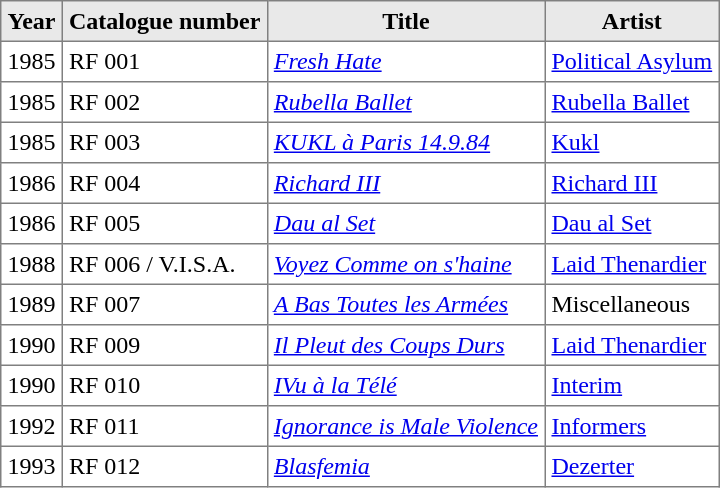<table class="toccolours" border="1" cellpadding="4" style="border-collapse:collapse">
<tr style="background-color:#e9e9e9" |>
<th>Year</th>
<th>Catalogue number</th>
<th>Title</th>
<th>Artist</th>
</tr>
<tr>
<td>1985</td>
<td>RF 001</td>
<td><em><a href='#'>Fresh Hate</a></em></td>
<td><a href='#'>Political Asylum</a></td>
</tr>
<tr>
<td>1985</td>
<td>RF 002</td>
<td><em><a href='#'>Rubella Ballet</a></em></td>
<td><a href='#'>Rubella Ballet</a></td>
</tr>
<tr>
<td>1985</td>
<td>RF 003</td>
<td><em><a href='#'>KUKL à Paris 14.9.84</a></em></td>
<td><a href='#'>Kukl</a></td>
</tr>
<tr>
<td>1986</td>
<td>RF 004</td>
<td><em><a href='#'>Richard III</a></em></td>
<td><a href='#'>Richard III</a></td>
</tr>
<tr>
<td>1986</td>
<td>RF 005</td>
<td><em><a href='#'>Dau al Set</a></em></td>
<td><a href='#'>Dau al Set</a></td>
</tr>
<tr>
<td>1988</td>
<td>RF 006 / V.I.S.A.</td>
<td><em><a href='#'>Voyez Comme on s'haine</a></em></td>
<td><a href='#'>Laid Thenardier</a></td>
</tr>
<tr>
<td>1989</td>
<td>RF 007</td>
<td><em><a href='#'>A Bas Toutes les Armées</a></em></td>
<td>Miscellaneous</td>
</tr>
<tr>
<td>1990</td>
<td>RF 009</td>
<td><em><a href='#'>Il Pleut des Coups Durs</a></em></td>
<td><a href='#'>Laid Thenardier</a></td>
</tr>
<tr>
<td>1990</td>
<td>RF 010</td>
<td><em><a href='#'>IVu à la Télé</a></em></td>
<td><a href='#'>Interim</a></td>
</tr>
<tr>
<td>1992</td>
<td>RF 011</td>
<td><em><a href='#'>Ignorance is Male Violence</a></em></td>
<td><a href='#'>Informers</a></td>
</tr>
<tr>
<td>1993</td>
<td>RF 012</td>
<td><em><a href='#'>Blasfemia</a></em></td>
<td><a href='#'>Dezerter</a></td>
</tr>
</table>
